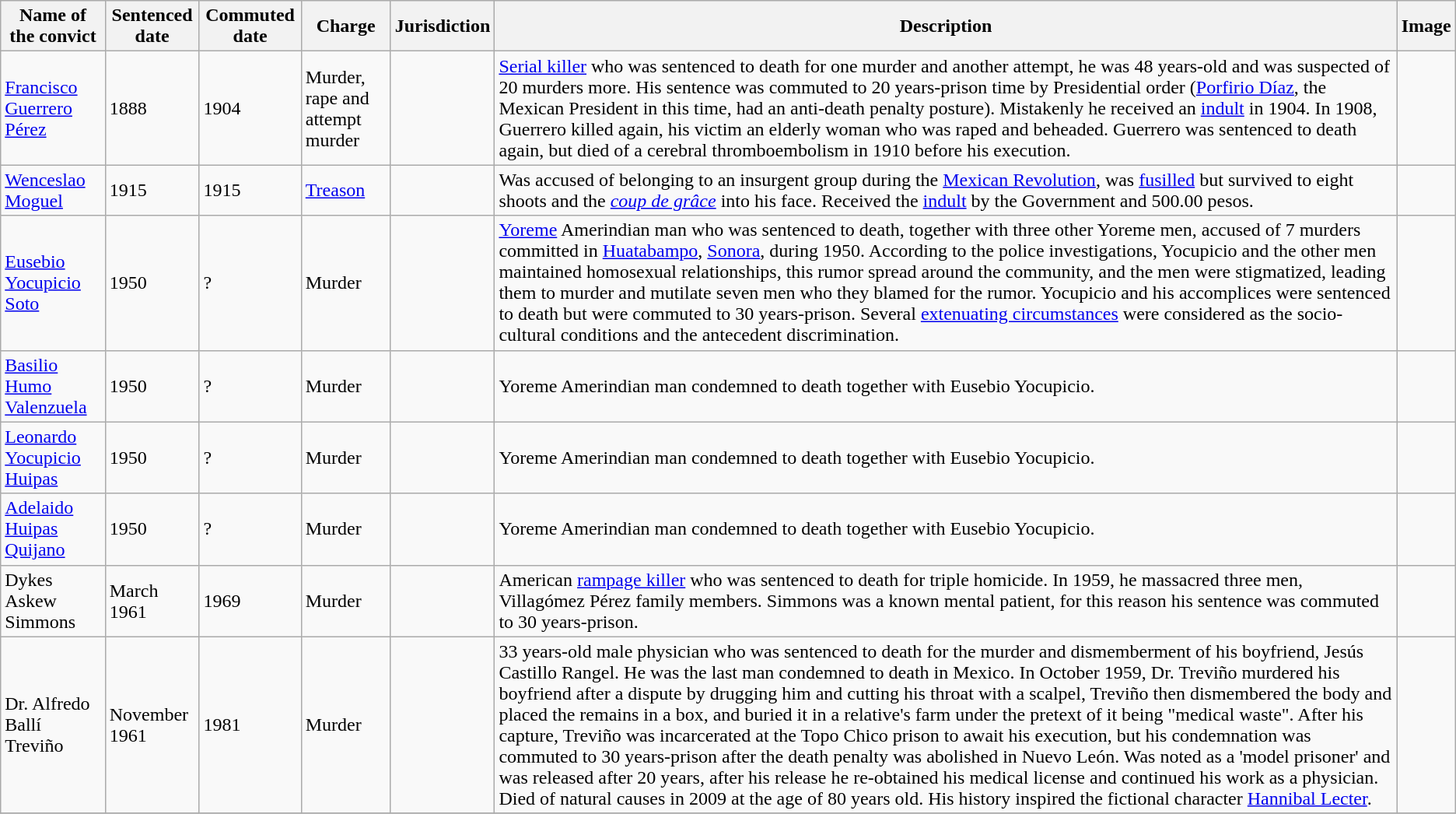<table class="wikitable">
<tr --->
<th>Name of the convict</th>
<th>Sentenced date</th>
<th>Commuted date</th>
<th>Charge</th>
<th>Jurisdiction</th>
<th>Description</th>
<th>Image</th>
</tr>
<tr --->
<td><a href='#'>Francisco Guerrero Pérez</a></td>
<td>1888</td>
<td>1904</td>
<td>Murder, rape and attempt murder</td>
<td></td>
<td><a href='#'>Serial killer</a> who was sentenced to death for one murder and another attempt, he was 48 years-old and was suspected of 20 murders more. His sentence was commuted to 20 years-prison time by Presidential order (<a href='#'>Porfirio Díaz</a>, the Mexican President in this time, had an anti-death penalty posture). Mistakenly he received an <a href='#'>indult</a> in 1904. In 1908, Guerrero killed again, his victim an elderly woman who was raped and beheaded. Guerrero was sentenced to death again, but died of a cerebral thromboembolism in 1910 before his execution.</td>
<td></td>
</tr>
<tr --->
<td><a href='#'>Wenceslao Moguel</a></td>
<td>1915</td>
<td>1915</td>
<td><a href='#'>Treason</a></td>
<td></td>
<td>Was accused of belonging to an insurgent group during the <a href='#'>Mexican Revolution</a>, was <a href='#'>fusilled</a> but survived to eight shoots and the <em><a href='#'>coup de grâce</a></em> into his face. Received the <a href='#'>indult</a> by the Government and 500.00 pesos.</td>
<td></td>
</tr>
<tr --->
<td><a href='#'>Eusebio Yocupicio Soto</a></td>
<td>1950</td>
<td>?</td>
<td>Murder</td>
<td></td>
<td><a href='#'>Yoreme</a> Amerindian man who was sentenced to death, together with three other Yoreme men, accused of 7 murders committed in <a href='#'>Huatabampo</a>, <a href='#'>Sonora</a>, during 1950. According to the police investigations, Yocupicio and the other men maintained homosexual relationships, this rumor spread around the community, and the men were stigmatized, leading them to murder and mutilate seven men who they blamed for the rumor. Yocupicio and his accomplices were sentenced to death but were commuted to 30 years-prison. Several <a href='#'>extenuating circumstances</a> were considered as the socio-cultural conditions and the antecedent discrimination.</td>
<td></td>
</tr>
<tr --->
<td><a href='#'>Basilio Humo Valenzuela</a></td>
<td>1950</td>
<td>?</td>
<td>Murder</td>
<td></td>
<td>Yoreme Amerindian man condemned to death together with Eusebio Yocupicio.</td>
<td></td>
</tr>
<tr --->
<td><a href='#'>Leonardo Yocupicio Huipas</a></td>
<td>1950</td>
<td>?</td>
<td>Murder</td>
<td></td>
<td>Yoreme Amerindian man condemned to death together with Eusebio Yocupicio.</td>
<td></td>
</tr>
<tr --->
<td><a href='#'>Adelaido Huipas Quijano</a></td>
<td>1950</td>
<td>?</td>
<td>Murder</td>
<td></td>
<td>Yoreme Amerindian man condemned to death together with Eusebio Yocupicio.</td>
<td></td>
</tr>
<tr --->
<td>Dykes Askew Simmons</td>
<td>March 1961</td>
<td>1969</td>
<td>Murder</td>
<td></td>
<td>American <a href='#'>rampage killer</a> who was sentenced to death for triple homicide. In 1959, he massacred three men, Villagómez Pérez family members. Simmons was a known mental patient, for this reason his sentence was commuted to 30 years-prison.</td>
<td></td>
</tr>
<tr --->
<td>Dr. Alfredo Ballí Treviño</td>
<td>November 1961</td>
<td>1981</td>
<td>Murder</td>
<td></td>
<td>33 years-old male physician who was sentenced to death for the murder and dismemberment of his boyfriend, Jesús Castillo Rangel. He was the last man condemned to death in Mexico. In October 1959, Dr. Treviño murdered his boyfriend after a dispute by drugging him and cutting his throat with a scalpel, Treviño then dismembered the body and placed the remains in a box, and buried it in a relative's farm under the pretext of it being "medical waste". After his capture, Treviño was incarcerated at the Topo Chico prison to await his execution, but his condemnation was commuted to 30 years-prison after the death penalty was abolished in Nuevo León. Was noted as a 'model prisoner' and was released after 20 years, after his release he re-obtained his medical license and continued his work as a physician. Died of natural causes in 2009 at the age of 80 years old. His history inspired the fictional character <a href='#'>Hannibal Lecter</a>.</td>
<td></td>
</tr>
<tr>
</tr>
</table>
